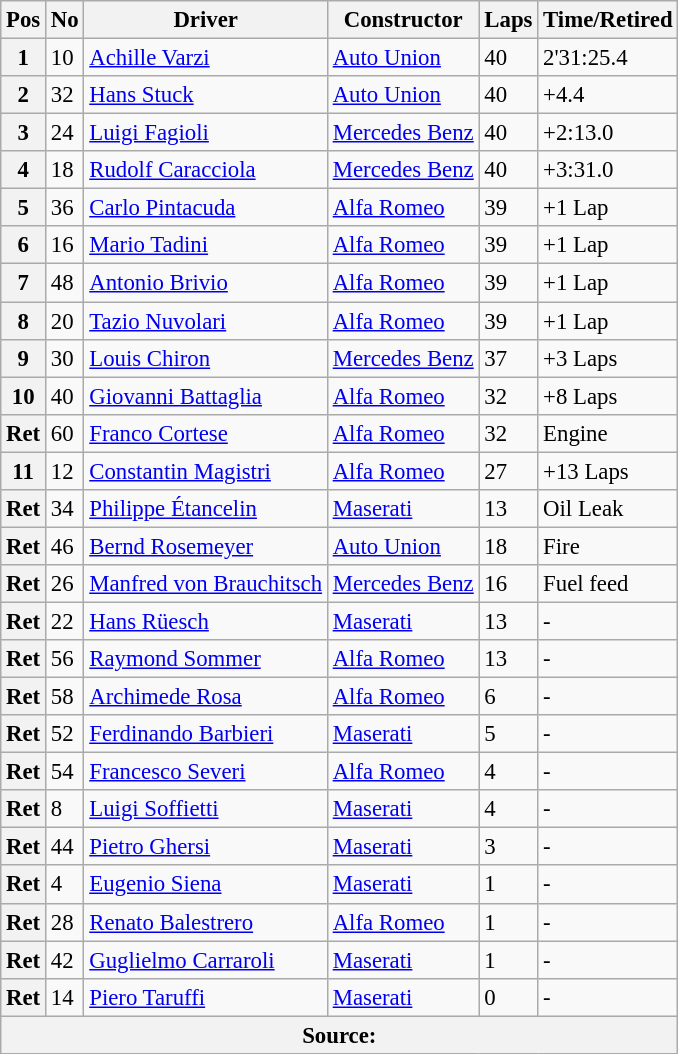<table class="wikitable" style="font-size: 95%">
<tr>
<th>Pos</th>
<th>No</th>
<th>Driver</th>
<th>Constructor</th>
<th>Laps</th>
<th>Time/Retired</th>
</tr>
<tr>
<th>1</th>
<td>10</td>
<td> <a href='#'>Achille Varzi</a></td>
<td><a href='#'>Auto Union</a></td>
<td>40</td>
<td>2'31:25.4</td>
</tr>
<tr>
<th>2</th>
<td>32</td>
<td> <a href='#'>Hans Stuck</a></td>
<td><a href='#'>Auto Union</a></td>
<td>40</td>
<td>+4.4</td>
</tr>
<tr>
<th>3</th>
<td>24</td>
<td> <a href='#'>Luigi Fagioli</a></td>
<td><a href='#'>Mercedes Benz</a></td>
<td>40</td>
<td>+2:13.0</td>
</tr>
<tr>
<th>4</th>
<td>18</td>
<td> <a href='#'>Rudolf Caracciola</a></td>
<td><a href='#'>Mercedes Benz</a></td>
<td>40</td>
<td>+3:31.0</td>
</tr>
<tr>
<th>5</th>
<td>36</td>
<td> <a href='#'>Carlo Pintacuda</a></td>
<td><a href='#'>Alfa Romeo</a></td>
<td>39</td>
<td>+1 Lap</td>
</tr>
<tr>
<th>6</th>
<td>16</td>
<td> <a href='#'>Mario Tadini</a></td>
<td><a href='#'>Alfa Romeo</a></td>
<td>39</td>
<td>+1 Lap</td>
</tr>
<tr>
<th>7</th>
<td>48</td>
<td> <a href='#'>Antonio Brivio</a></td>
<td><a href='#'>Alfa Romeo</a></td>
<td>39</td>
<td>+1 Lap</td>
</tr>
<tr>
<th>8</th>
<td>20</td>
<td> <a href='#'>Tazio Nuvolari</a></td>
<td><a href='#'>Alfa Romeo</a></td>
<td>39</td>
<td>+1 Lap</td>
</tr>
<tr>
<th>9</th>
<td>30</td>
<td> <a href='#'>Louis Chiron</a></td>
<td><a href='#'>Mercedes Benz</a></td>
<td>37</td>
<td>+3 Laps</td>
</tr>
<tr>
<th>10</th>
<td>40</td>
<td> <a href='#'>Giovanni Battaglia</a></td>
<td><a href='#'>Alfa Romeo</a></td>
<td>32</td>
<td>+8 Laps</td>
</tr>
<tr>
<th>Ret</th>
<td>60</td>
<td> <a href='#'>Franco Cortese</a></td>
<td><a href='#'>Alfa Romeo</a></td>
<td>32</td>
<td>Engine</td>
</tr>
<tr>
<th>11</th>
<td>12</td>
<td> <a href='#'>Constantin Magistri</a></td>
<td><a href='#'>Alfa Romeo</a></td>
<td>27</td>
<td>+13 Laps</td>
</tr>
<tr>
<th>Ret</th>
<td>34</td>
<td> <a href='#'>Philippe Étancelin</a></td>
<td><a href='#'>Maserati</a></td>
<td>13</td>
<td>Oil Leak</td>
</tr>
<tr>
<th>Ret</th>
<td>46</td>
<td> <a href='#'>Bernd Rosemeyer</a></td>
<td><a href='#'>Auto Union</a></td>
<td>18</td>
<td>Fire</td>
</tr>
<tr>
<th>Ret</th>
<td>26</td>
<td> <a href='#'>Manfred von Brauchitsch</a></td>
<td><a href='#'>Mercedes Benz</a></td>
<td>16</td>
<td>Fuel feed</td>
</tr>
<tr>
<th>Ret</th>
<td>22</td>
<td> <a href='#'>Hans Rüesch</a></td>
<td><a href='#'>Maserati</a></td>
<td>13</td>
<td>-</td>
</tr>
<tr>
<th>Ret</th>
<td>56</td>
<td> <a href='#'>Raymond Sommer</a></td>
<td><a href='#'>Alfa Romeo</a></td>
<td>13</td>
<td>-</td>
</tr>
<tr>
<th>Ret</th>
<td>58</td>
<td> <a href='#'>Archimede Rosa</a></td>
<td><a href='#'>Alfa Romeo</a></td>
<td>6</td>
<td>-</td>
</tr>
<tr>
<th>Ret</th>
<td>52</td>
<td> <a href='#'>Ferdinando Barbieri</a></td>
<td><a href='#'>Maserati</a></td>
<td>5</td>
<td>-</td>
</tr>
<tr>
<th>Ret</th>
<td>54</td>
<td> <a href='#'>Francesco Severi</a></td>
<td><a href='#'>Alfa Romeo</a></td>
<td>4</td>
<td>-</td>
</tr>
<tr>
<th>Ret</th>
<td>8</td>
<td> <a href='#'>Luigi Soffietti</a></td>
<td><a href='#'>Maserati</a></td>
<td>4</td>
<td>-</td>
</tr>
<tr>
<th>Ret</th>
<td>44</td>
<td> <a href='#'>Pietro Ghersi</a></td>
<td><a href='#'>Maserati</a></td>
<td>3</td>
<td>-</td>
</tr>
<tr>
<th>Ret</th>
<td>4</td>
<td> <a href='#'>Eugenio Siena</a></td>
<td><a href='#'>Maserati</a></td>
<td>1</td>
<td>-</td>
</tr>
<tr>
<th>Ret</th>
<td>28</td>
<td> <a href='#'>Renato Balestrero</a></td>
<td><a href='#'>Alfa Romeo</a></td>
<td>1</td>
<td>-</td>
</tr>
<tr>
<th>Ret</th>
<td>42</td>
<td> <a href='#'>Guglielmo Carraroli</a></td>
<td><a href='#'>Maserati</a></td>
<td>1</td>
<td>-</td>
</tr>
<tr>
<th>Ret</th>
<td>14</td>
<td> <a href='#'>Piero Taruffi</a></td>
<td><a href='#'>Maserati</a></td>
<td>0</td>
<td>-</td>
</tr>
<tr>
<th colspan=6>Source:</th>
</tr>
</table>
